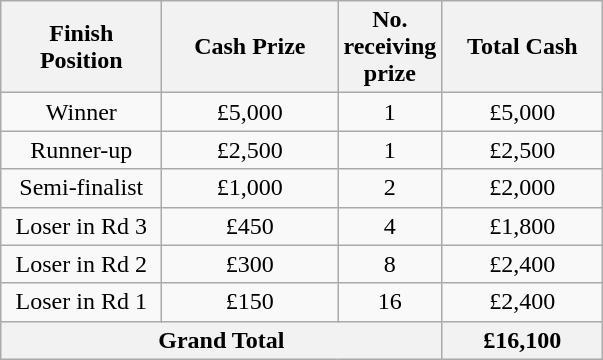<table class="wikitable" style="text-align:center;">
<tr>
<th width=100 abbr="Finish Position">Finish Position</th>
<th width=110 abbr="Cash Prize">Cash Prize</th>
<th width=50 abbr="No. receiving prize">No. receiving prize</th>
<th width=100 abbr="Total Cash">Total Cash</th>
</tr>
<tr>
<td>Winner</td>
<td>£5,000</td>
<td>1</td>
<td>£5,000</td>
</tr>
<tr>
<td>Runner-up</td>
<td>£2,500</td>
<td>1</td>
<td>£2,500</td>
</tr>
<tr>
<td>Semi-finalist</td>
<td>£1,000</td>
<td>2</td>
<td>£2,000</td>
</tr>
<tr>
<td>Loser in Rd 3</td>
<td>£450</td>
<td>4</td>
<td>£1,800</td>
</tr>
<tr>
<td>Loser in Rd 2</td>
<td>£300</td>
<td>8</td>
<td>£2,400</td>
</tr>
<tr>
<td>Loser in Rd 1</td>
<td>£150</td>
<td>16</td>
<td>£2,400</td>
</tr>
<tr>
<th colspan="3">Grand Total</th>
<th>£16,100</th>
</tr>
</table>
